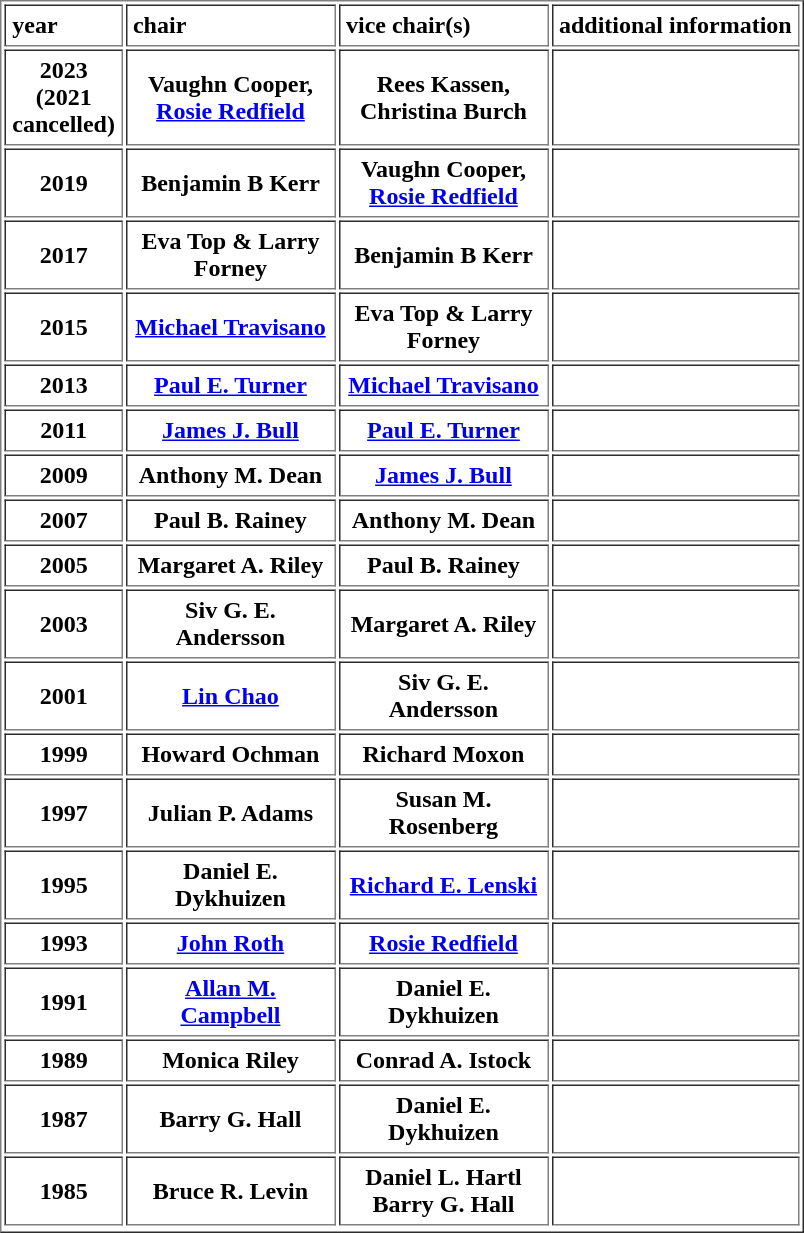<table border = "1" cellpadding = "4" align = "center">
<tr>
<th align="left" width="25">year</th>
<th align="left" width="130">chair</th>
<th align="left" width="130">vice chair(s)</th>
<th align="left">additional information</th>
</tr>
<tr>
<th>2023 (2021 cancelled)</th>
<th>Vaughn Cooper, <a href='#'>Rosie Redfield</a></th>
<th>Rees Kassen, Christina Burch</th>
<th></th>
</tr>
<tr>
<th>2019</th>
<th>Benjamin B Kerr</th>
<th>Vaughn Cooper, <a href='#'>Rosie Redfield</a></th>
<th></th>
</tr>
<tr>
<th>2017</th>
<th>Eva Top & Larry Forney</th>
<th>Benjamin B Kerr</th>
<th></th>
</tr>
<tr>
<th>2015</th>
<th><a href='#'>Michael Travisano</a></th>
<th>Eva Top & Larry Forney</th>
<th></th>
</tr>
<tr>
<th>2013</th>
<th><a href='#'>Paul E. Turner</a></th>
<th><a href='#'>Michael Travisano</a></th>
<th></th>
</tr>
<tr>
<th>2011</th>
<th><a href='#'>James J. Bull</a></th>
<th><a href='#'>Paul E. Turner</a></th>
<th></th>
</tr>
<tr>
<th>2009</th>
<th>Anthony M. Dean</th>
<th><a href='#'>James J. Bull</a></th>
<th></th>
</tr>
<tr>
<th>2007</th>
<th>Paul B. Rainey</th>
<th>Anthony M. Dean</th>
<th></th>
</tr>
<tr>
<th>2005</th>
<th>Margaret A. Riley</th>
<th>Paul B. Rainey</th>
<th></th>
</tr>
<tr>
<th>2003</th>
<th>Siv G. E. Andersson</th>
<th>Margaret A. Riley</th>
<th></th>
</tr>
<tr>
<th>2001</th>
<th><a href='#'>Lin Chao</a></th>
<th>Siv G. E. Andersson</th>
<th></th>
</tr>
<tr>
<th>1999</th>
<th>Howard Ochman</th>
<th>Richard Moxon</th>
<th></th>
</tr>
<tr>
<th>1997</th>
<th>Julian P. Adams</th>
<th>Susan M. Rosenberg</th>
<th></th>
</tr>
<tr>
<th>1995</th>
<th>Daniel E. Dykhuizen</th>
<th><a href='#'>Richard E. Lenski</a></th>
<th></th>
</tr>
<tr>
<th>1993</th>
<th><a href='#'> John Roth</a></th>
<th><a href='#'>Rosie Redfield</a></th>
<th></th>
</tr>
<tr>
<th>1991</th>
<th><a href='#'>Allan M. Campbell</a></th>
<th>Daniel E. Dykhuizen</th>
<th></th>
</tr>
<tr>
<th>1989</th>
<th>Monica Riley</th>
<th>Conrad A. Istock</th>
<th></th>
</tr>
<tr>
<th>1987</th>
<th>Barry G. Hall</th>
<th>Daniel E. Dykhuizen</th>
<th></th>
</tr>
<tr>
<th>1985</th>
<th>Bruce R. Levin</th>
<th>Daniel L. Hartl<br>Barry G. Hall</th>
<th valign="top"></th>
</tr>
<tr>
</tr>
</table>
